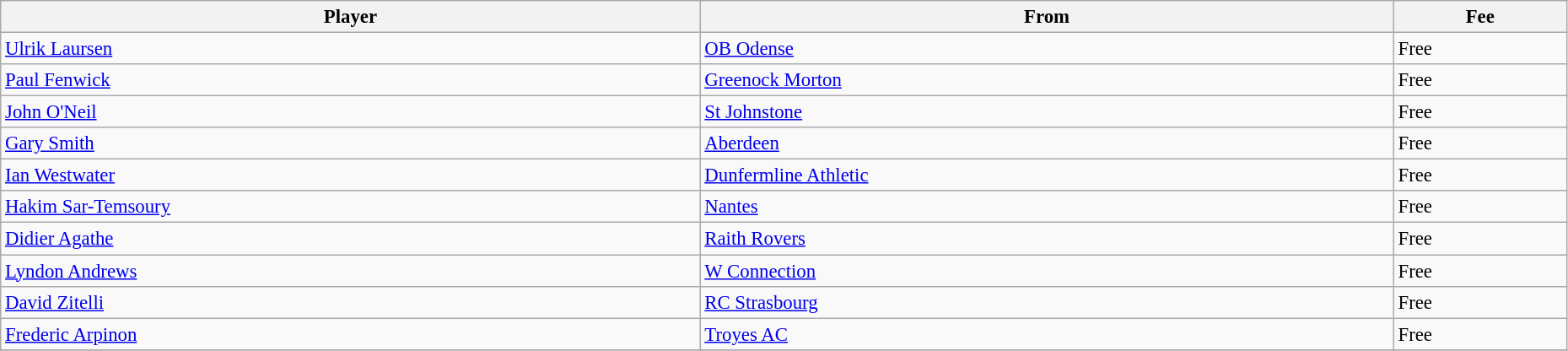<table class="wikitable" style="text-align:center; font-size:95%;width:98%; text-align:left">
<tr>
<th><strong>Player</strong></th>
<th><strong>From</strong></th>
<th><strong>Fee</strong></th>
</tr>
<tr --->
<td> <a href='#'>Ulrik Laursen</a></td>
<td><a href='#'>OB Odense</a></td>
<td>Free</td>
</tr>
<tr>
<td> <a href='#'>Paul Fenwick</a></td>
<td><a href='#'>Greenock Morton</a></td>
<td>Free</td>
</tr>
<tr>
<td> <a href='#'>John O'Neil</a></td>
<td><a href='#'>St Johnstone</a></td>
<td>Free</td>
</tr>
<tr>
<td> <a href='#'>Gary Smith</a></td>
<td><a href='#'>Aberdeen</a></td>
<td>Free</td>
</tr>
<tr>
<td> <a href='#'>Ian Westwater</a></td>
<td><a href='#'>Dunfermline Athletic</a></td>
<td>Free</td>
</tr>
<tr>
<td> <a href='#'>Hakim Sar-Temsoury</a></td>
<td><a href='#'>Nantes</a></td>
<td>Free</td>
</tr>
<tr>
<td> <a href='#'>Didier Agathe</a></td>
<td><a href='#'>Raith Rovers</a></td>
<td>Free</td>
</tr>
<tr>
<td> <a href='#'>Lyndon Andrews</a></td>
<td><a href='#'>W Connection</a></td>
<td>Free</td>
</tr>
<tr>
<td> <a href='#'>David Zitelli</a></td>
<td><a href='#'>RC Strasbourg</a></td>
<td>Free</td>
</tr>
<tr>
<td> <a href='#'>Frederic Arpinon</a></td>
<td><a href='#'>Troyes AC</a></td>
<td>Free</td>
</tr>
<tr>
</tr>
</table>
